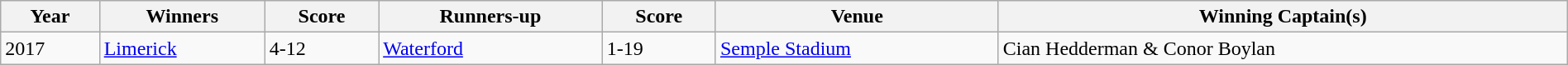<table class="wikitable" width=100%>
<tr>
<th>Year</th>
<th>Winners</th>
<th>Score</th>
<th>Runners-up</th>
<th>Score</th>
<th>Venue</th>
<th>Winning Captain(s)</th>
</tr>
<tr>
<td>2017</td>
<td><a href='#'>Limerick</a></td>
<td>4-12</td>
<td><a href='#'>Waterford</a></td>
<td>1-19</td>
<td><a href='#'>Semple Stadium</a></td>
<td>Cian Hedderman & Conor Boylan</td>
</tr>
</table>
